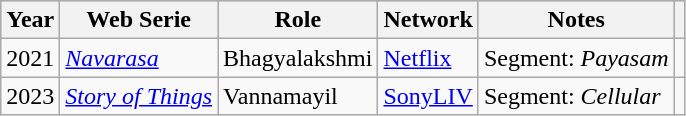<table class="wikitable plainrowheaders" id="filmography">
<tr style="background:#ccc; text-align:center;">
<th>Year</th>
<th>Web Serie</th>
<th>Role</th>
<th>Network</th>
<th class="unsortable">Notes</th>
<th class="unsortable"></th>
</tr>
<tr>
<td>2021</td>
<td><a href='#'><em>Navarasa</em></a></td>
<td>Bhagyalakshmi</td>
<td><a href='#'>Netflix</a></td>
<td>Segment: <em>Payasam</em></td>
<td><br></td>
</tr>
<tr>
<td>2023</td>
<td><em><a href='#'>Story of Things</a></em></td>
<td>Vannamayil</td>
<td><a href='#'>SonyLIV</a></td>
<td>Segment: <em>Cellular</em></td>
<td></td>
</tr>
</table>
